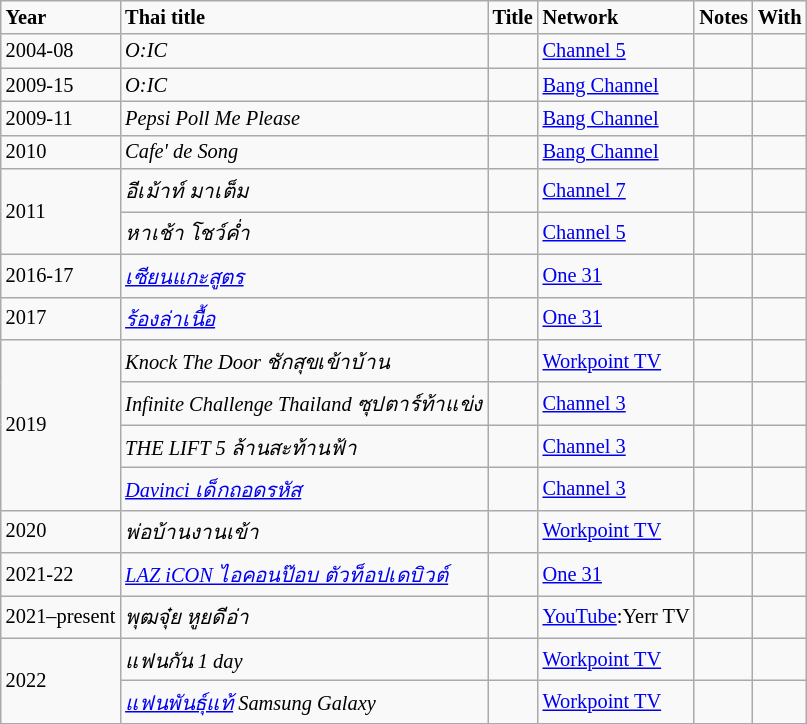<table class="wikitable" style="font-size: 85%;">
<tr>
<td><strong>Year</strong></td>
<td><strong>Thai title</strong></td>
<td><strong>Title</strong></td>
<td><strong>Network</strong></td>
<td><strong>Notes</strong></td>
<td><strong>With</strong></td>
</tr>
<tr>
<td rowspan="1">2004-08</td>
<td><em>O:IC</em></td>
<td><em> </em></td>
<td><a href='#'>Channel 5</a></td>
<td></td>
<td></td>
</tr>
<tr>
<td rowspan="1">2009-15</td>
<td><em>O:IC</em></td>
<td><em> </em></td>
<td><a href='#'>Bang Channel</a></td>
<td></td>
<td></td>
</tr>
<tr>
<td rowspan="1">2009-11</td>
<td><em>Pepsi Poll Me Please</em></td>
<td><em> </em></td>
<td><a href='#'>Bang Channel</a></td>
<td></td>
<td></td>
</tr>
<tr>
<td rowspan="1">2010</td>
<td><em>Cafe' de Song</em></td>
<td><em> </em></td>
<td><a href='#'>Bang Channel</a></td>
<td></td>
<td></td>
</tr>
<tr>
<td rowspan="2">2011</td>
<td><em>อีเม้าท์ มาเต็ม</em></td>
<td><em> </em></td>
<td><a href='#'>Channel 7</a></td>
<td></td>
<td></td>
</tr>
<tr>
<td><em>หาเช้า โชว์ค่ำ</em></td>
<td><em> </em></td>
<td><a href='#'>Channel 5</a></td>
<td></td>
<td></td>
</tr>
<tr>
<td rowspan="1">2016-17</td>
<td><em><a href='#'>เซียนแกะสูตร</a></em></td>
<td><em> </em></td>
<td><a href='#'>One 31</a></td>
<td></td>
<td></td>
</tr>
<tr>
<td rowspan="1">2017</td>
<td><em><a href='#'>ร้องล่าเนื้อ</a></em></td>
<td><em> </em></td>
<td><a href='#'>One 31</a></td>
<td></td>
<td></td>
</tr>
<tr>
<td rowspan="4">2019</td>
<td><em>Knock The Door ชักสุขเข้าบ้าน</em></td>
<td><em> </em></td>
<td><a href='#'>Workpoint TV</a></td>
<td></td>
<td></td>
</tr>
<tr>
<td><em>Infinite Challenge Thailand ซุปตาร์ท้าแข่ง</em></td>
<td><em> </em></td>
<td><a href='#'>Channel 3</a></td>
<td></td>
<td></td>
</tr>
<tr>
<td><em>THE LIFT 5 ล้านสะท้านฟ้า</em></td>
<td><em> </em></td>
<td><a href='#'>Channel 3</a></td>
<td></td>
<td></td>
</tr>
<tr>
<td><em><a href='#'>Davinci เด็กถอดรหัส</a></em></td>
<td><em> </em></td>
<td><a href='#'>Channel 3</a></td>
<td></td>
<td></td>
</tr>
<tr>
<td rowspan="1">2020</td>
<td><em>พ่อบ้านงานเข้า</em></td>
<td><em> </em></td>
<td><a href='#'>Workpoint TV</a></td>
<td></td>
<td></td>
</tr>
<tr>
<td rowspan="1">2021-22</td>
<td><em><a href='#'>LAZ iCON ไอคอนป๊อบ ตัวท็อปเดบิวต์</a></em></td>
<td><em> </em></td>
<td><a href='#'>One 31</a></td>
<td></td>
<td></td>
</tr>
<tr>
<td rowspan="1">2021–present</td>
<td><em>พุฒจุ๋ย หูยดีอ่า</em></td>
<td><em> </em></td>
<td><a href='#'>YouTube</a>:Yerr TV</td>
<td></td>
<td></td>
</tr>
<tr>
<td rowspan="2">2022</td>
<td><em>แฟนกัน 1 day</em></td>
<td><em> </em></td>
<td><a href='#'>Workpoint TV</a></td>
<td></td>
<td></td>
</tr>
<tr>
<td><em><a href='#'>แฟนพันธุ์แท้</a> Samsung Galaxy</em></td>
<td><em> </em></td>
<td><a href='#'>Workpoint TV</a></td>
<td></td>
<td></td>
</tr>
</table>
